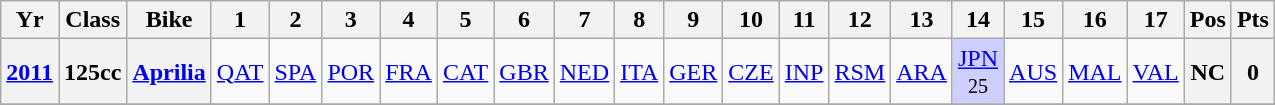<table class="wikitable" style="text-align:center">
<tr>
<th>Yr</th>
<th>Class</th>
<th>Bike</th>
<th>1</th>
<th>2</th>
<th>3</th>
<th>4</th>
<th>5</th>
<th>6</th>
<th>7</th>
<th>8</th>
<th>9</th>
<th>10</th>
<th>11</th>
<th>12</th>
<th>13</th>
<th>14</th>
<th>15</th>
<th>16</th>
<th>17</th>
<th>Pos</th>
<th>Pts</th>
</tr>
<tr>
<th align="left"><a href='#'>2011</a></th>
<th align="left">125cc</th>
<th align="left"><a href='#'>Aprilia</a></th>
<td><a href='#'>QAT</a></td>
<td><a href='#'>SPA</a></td>
<td><a href='#'>POR</a></td>
<td><a href='#'>FRA</a></td>
<td><a href='#'>CAT</a></td>
<td><a href='#'>GBR</a></td>
<td><a href='#'>NED</a></td>
<td><a href='#'>ITA</a></td>
<td><a href='#'>GER</a></td>
<td><a href='#'>CZE</a></td>
<td><a href='#'>INP</a></td>
<td><a href='#'>RSM</a></td>
<td><a href='#'>ARA</a></td>
<td style="background:#cfcfff;"><a href='#'>JPN</a><br><small>25</small></td>
<td><a href='#'>AUS</a></td>
<td><a href='#'>MAL</a></td>
<td><a href='#'>VAL</a></td>
<th>NC</th>
<th>0</th>
</tr>
<tr>
</tr>
</table>
